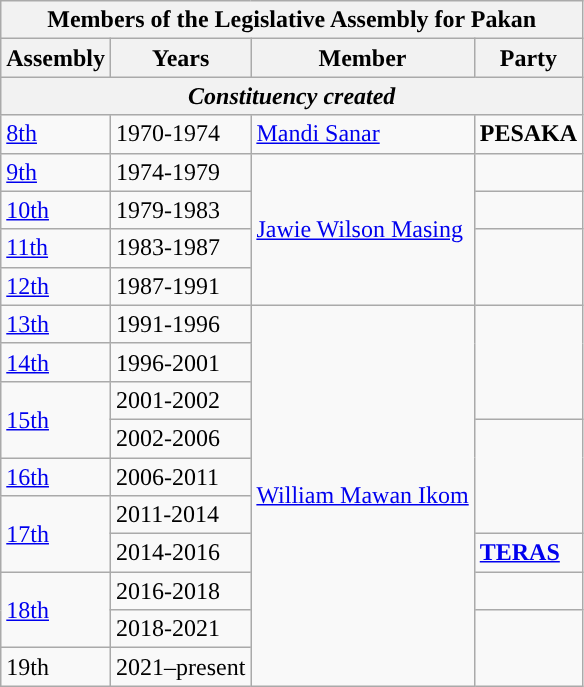<table class=wikitable>
<tr>
<th colspan="4">Members of the Legislative Assembly for Pakan</th>
</tr>
<tr>
<th>Assembly</th>
<th>Years</th>
<th>Member</th>
<th>Party</th>
</tr>
<tr>
<th colspan=4 align=center><em>Constituency created</em></th>
</tr>
<tr>
<td><a href='#'>8th</a></td>
<td>1970-1974</td>
<td><a href='#'>Mandi Sanar</a></td>
<td><strong>PESAKA</strong></td>
</tr>
<tr>
<td><a href='#'>9th</a></td>
<td>1974-1979</td>
<td rowspan=4><a href='#'>Jawie Wilson Masing</a></td>
<td></td>
</tr>
<tr>
<td><a href='#'>10th</a></td>
<td>1979-1983</td>
<td></td>
</tr>
<tr>
<td><a href='#'>11th</a></td>
<td>1983-1987</td>
<td rowspan=2></td>
</tr>
<tr>
<td><a href='#'>12th</a></td>
<td>1987-1991</td>
</tr>
<tr>
<td><a href='#'>13th</a></td>
<td>1991-1996</td>
<td rowspan="10"><a href='#'>William Mawan Ikom</a></td>
<td rowspan=3></td>
</tr>
<tr>
<td><a href='#'>14th</a></td>
<td>1996-2001</td>
</tr>
<tr>
<td rowspan=2><a href='#'>15th</a></td>
<td>2001-2002</td>
</tr>
<tr>
<td>2002-2006</td>
<td rowspan=3></td>
</tr>
<tr>
<td><a href='#'>16th</a></td>
<td>2006-2011</td>
</tr>
<tr>
<td rowspan=2><a href='#'>17th</a></td>
<td>2011-2014</td>
</tr>
<tr>
<td>2014-2016</td>
<td><strong><a href='#'>TERAS</a></strong></td>
</tr>
<tr>
<td rowspan="2"><a href='#'>18th</a></td>
<td>2016-2018</td>
<td></td>
</tr>
<tr>
<td>2018-2021</td>
<td rowspan="2"></td>
</tr>
<tr>
<td>19th</td>
<td>2021–present</td>
</tr>
</table>
